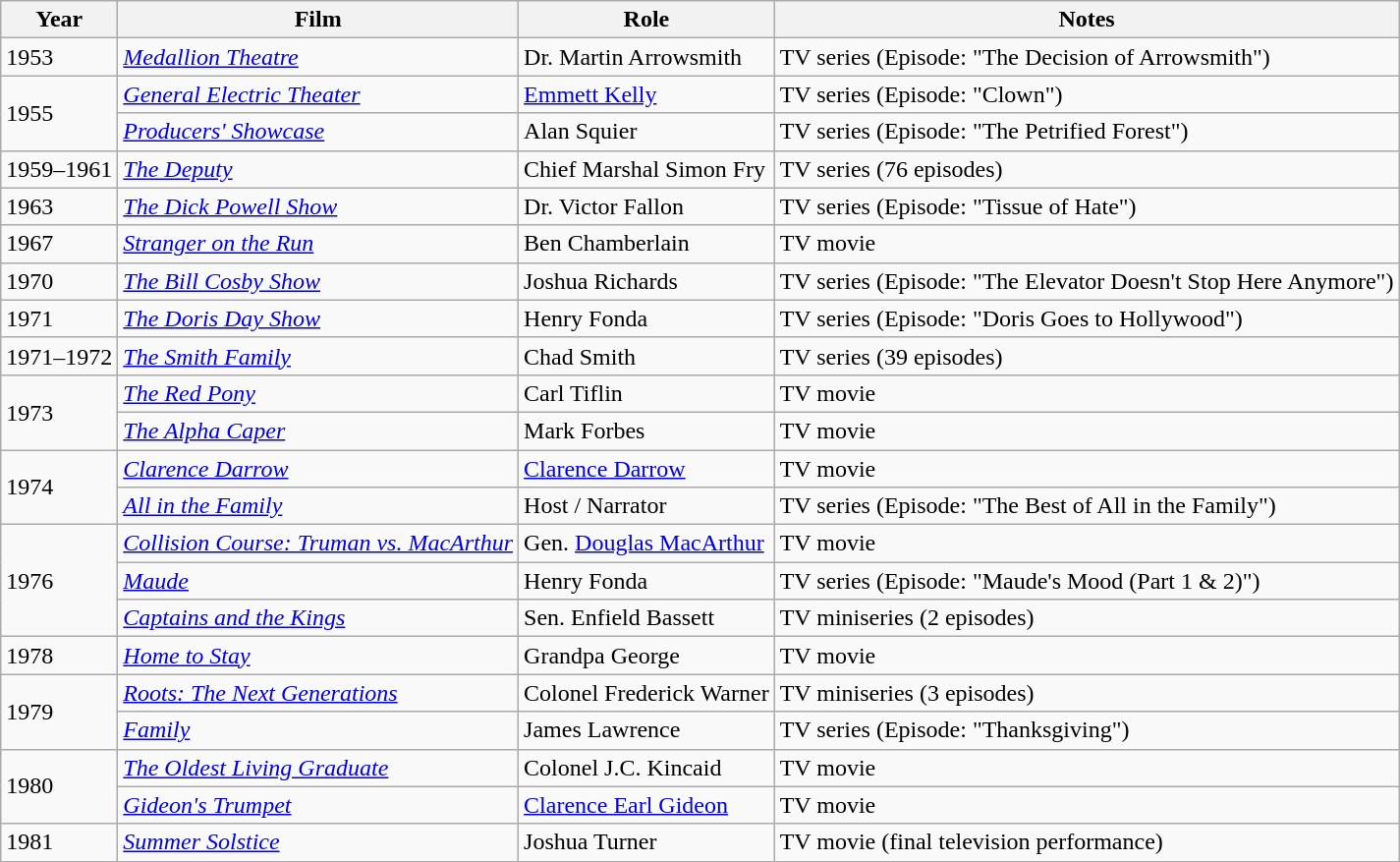<table class="wikitable">
<tr>
<th>Year</th>
<th>Film</th>
<th>Role</th>
<th>Notes</th>
</tr>
<tr>
<td>1953</td>
<td><em><a href='#'>Medallion Theatre</a></em></td>
<td>Dr. Martin Arrowsmith</td>
<td>TV series (Episode: "The Decision of Arrowsmith")</td>
</tr>
<tr>
<td rowspan=2>1955</td>
<td><em><a href='#'>General Electric Theater</a></em></td>
<td><a href='#'>Emmett Kelly</a></td>
<td>TV series (Episode: "Clown")</td>
</tr>
<tr>
<td><em><a href='#'>Producers' Showcase</a></em></td>
<td>Alan Squier</td>
<td>TV series (Episode: "The Petrified Forest")</td>
</tr>
<tr>
<td>1959–1961</td>
<td><em><a href='#'>The Deputy</a></em></td>
<td>Chief Marshal Simon Fry</td>
<td>TV series (76 episodes)</td>
</tr>
<tr>
<td>1963</td>
<td><em><a href='#'>The Dick Powell Show</a></em></td>
<td>Dr. Victor Fallon</td>
<td>TV series (Episode: "Tissue of Hate")</td>
</tr>
<tr>
<td>1967</td>
<td><em><a href='#'>Stranger on the Run</a></em></td>
<td>Ben Chamberlain</td>
<td>TV movie</td>
</tr>
<tr>
<td>1970</td>
<td><em><a href='#'>The Bill Cosby Show</a></em></td>
<td>Joshua Richards</td>
<td>TV series (Episode: "The Elevator Doesn't Stop Here Anymore")</td>
</tr>
<tr>
<td>1971</td>
<td><em><a href='#'>The Doris Day Show</a></em></td>
<td>Henry Fonda</td>
<td>TV series (Episode: "Doris Goes to Hollywood")</td>
</tr>
<tr>
<td>1971–1972</td>
<td><em><a href='#'>The Smith Family</a></em></td>
<td>Chad Smith</td>
<td>TV series (39 episodes)</td>
</tr>
<tr>
<td rowspan=2>1973</td>
<td><em><a href='#'>The Red Pony</a></em></td>
<td>Carl Tiflin</td>
<td>TV movie</td>
</tr>
<tr>
<td><em><a href='#'>The Alpha Caper</a></em></td>
<td>Mark Forbes</td>
<td>TV movie</td>
</tr>
<tr>
<td rowspan=2>1974</td>
<td><em><a href='#'>Clarence Darrow</a></em></td>
<td><a href='#'>Clarence Darrow</a></td>
<td>TV movie</td>
</tr>
<tr>
<td><em><a href='#'>All in the Family</a></em></td>
<td>Host / Narrator</td>
<td>TV series (Episode: "The Best of All in the Family")</td>
</tr>
<tr>
<td rowspan=3>1976</td>
<td><em><a href='#'>Collision Course: Truman vs. MacArthur</a></em></td>
<td>Gen. <a href='#'>Douglas MacArthur</a></td>
<td>TV movie</td>
</tr>
<tr>
<td><em><a href='#'>Maude</a></em></td>
<td>Henry Fonda</td>
<td>TV series (Episode: "Maude's Mood (Part 1 & 2)")</td>
</tr>
<tr>
<td><em><a href='#'>Captains and the Kings</a></em></td>
<td>Sen. Enfield Bassett</td>
<td>TV miniseries (2 episodes)</td>
</tr>
<tr>
<td>1978</td>
<td><em><a href='#'>Home to Stay</a></em></td>
<td>Grandpa George</td>
<td>TV movie</td>
</tr>
<tr>
<td rowspan=2>1979</td>
<td><em><a href='#'>Roots: The Next Generations</a></em></td>
<td>Colonel Frederick Warner</td>
<td>TV miniseries (3 episodes)</td>
</tr>
<tr>
<td><em><a href='#'>Family</a></em></td>
<td>James Lawrence</td>
<td>TV series (Episode: "Thanksgiving")</td>
</tr>
<tr>
<td rowspan=2>1980</td>
<td><em><a href='#'>The Oldest Living Graduate</a></em></td>
<td>Colonel J.C. Kincaid</td>
<td>TV movie</td>
</tr>
<tr>
<td><em><a href='#'>Gideon's Trumpet</a></em></td>
<td><a href='#'>Clarence Earl Gideon</a></td>
<td>TV movie</td>
</tr>
<tr>
<td>1981</td>
<td><em><a href='#'>Summer Solstice</a></em></td>
<td>Joshua Turner</td>
<td>TV movie (final television performance)</td>
</tr>
<tr>
</tr>
</table>
